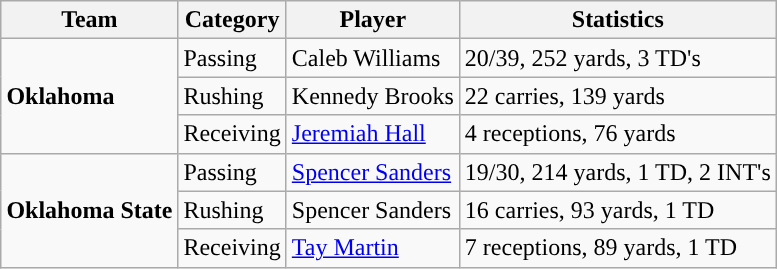<table class="wikitable" style="float: right;">
<tr>
<th>Team</th>
<th>Category</th>
<th>Player</th>
<th>Statistics</th>
</tr>
<tr>
<td rowspan=3><strong>Oklahoma</strong></td>
<td>Passing</td>
<td>Caleb Williams</td>
<td>20/39, 252 yards, 3 TD's</td>
</tr>
<tr>
<td>Rushing</td>
<td>Kennedy Brooks</td>
<td>22 carries, 139 yards</td>
</tr>
<tr>
<td>Receiving</td>
<td><a href='#'>Jeremiah Hall</a></td>
<td>4 receptions, 76 yards</td>
</tr>
<tr>
<td rowspan=3><strong>Oklahoma State</strong></td>
<td>Passing</td>
<td><a href='#'>Spencer Sanders</a></td>
<td>19/30, 214 yards, 1 TD, 2 INT's</td>
</tr>
<tr>
<td>Rushing</td>
<td>Spencer Sanders</td>
<td>16 carries, 93 yards, 1 TD</td>
</tr>
<tr>
<td>Receiving</td>
<td><a href='#'>Tay Martin</a></td>
<td>7 receptions, 89 yards, 1 TD</td>
</tr>
</table>
